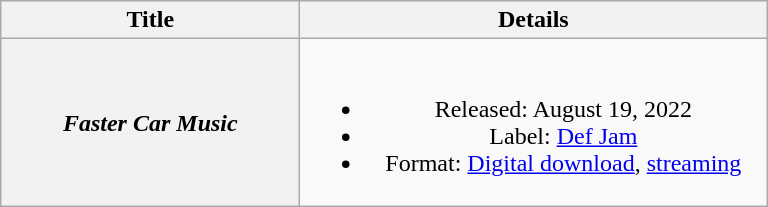<table class="wikitable plainrowheaders" style="text-align: center;">
<tr>
<th scope="col" style="width:12em;">Title</th>
<th scope="col" style="width:19em;">Details</th>
</tr>
<tr>
<th scope="row"><em>Faster Car Music</em></th>
<td><br><ul><li>Released: August 19, 2022</li><li>Label: <a href='#'>Def Jam</a></li><li>Format: <a href='#'>Digital download</a>, <a href='#'>streaming</a></li></ul></td>
</tr>
</table>
